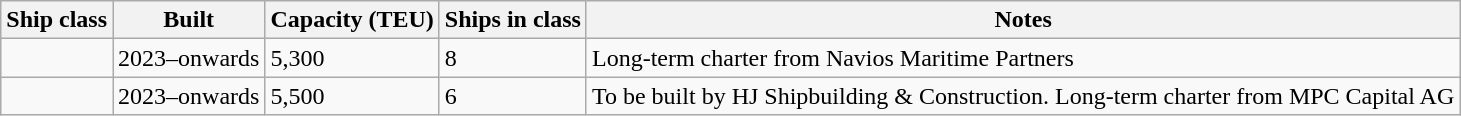<table class="wikitable">
<tr>
<th>Ship class</th>
<th>Built</th>
<th>Capacity (TEU)</th>
<th>Ships in class</th>
<th>Notes</th>
</tr>
<tr>
<td></td>
<td>2023–onwards</td>
<td>5,300</td>
<td>8</td>
<td>Long-term charter from Navios Maritime Partners</td>
</tr>
<tr>
<td></td>
<td>2023–onwards</td>
<td>5,500</td>
<td>6</td>
<td>To be built by HJ Shipbuilding & Construction. Long-term charter from MPC Capital AG</td>
</tr>
</table>
